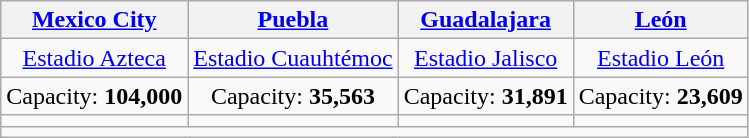<table class="wikitable" style="text-align:center">
<tr>
<th><a href='#'>Mexico City</a></th>
<th><a href='#'>Puebla</a></th>
<th><a href='#'>Guadalajara</a></th>
<th><a href='#'>León</a></th>
</tr>
<tr>
<td><a href='#'>Estadio Azteca</a></td>
<td><a href='#'>Estadio Cuauhtémoc</a></td>
<td><a href='#'>Estadio Jalisco</a></td>
<td><a href='#'>Estadio León</a></td>
</tr>
<tr>
<td>Capacity: <strong>104,000</strong></td>
<td>Capacity: <strong>35,563</strong></td>
<td>Capacity: <strong>31,891</strong></td>
<td>Capacity: <strong>23,609</strong></td>
</tr>
<tr>
<td></td>
<td></td>
<td></td>
<td></td>
</tr>
<tr>
<td colspan=5><div></div></td>
</tr>
</table>
